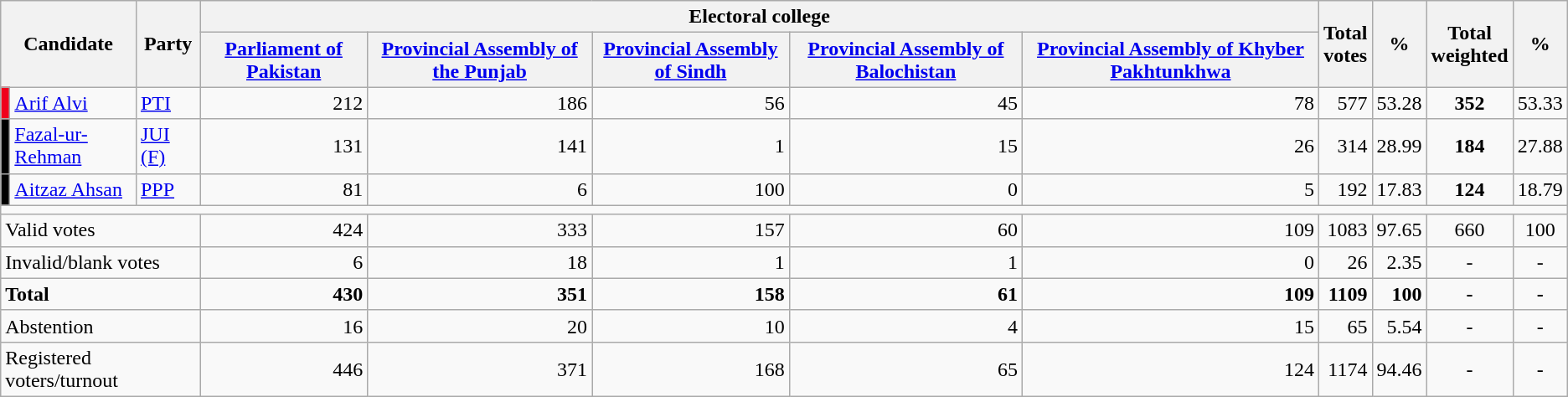<table class="wikitable centre" style=text-align:right>
<tr>
<th colspan=2 rowspan=2>Candidate</th>
<th rowspan=2>Party</th>
<th colspan=5>Electoral college</th>
<th rowspan=2>Total<br>votes</th>
<th rowspan=2>%</th>
<th rowspan=2>Total<br>weighted</th>
<th rowspan=2>%</th>
</tr>
<tr>
<th><a href='#'>Parliament of Pakistan</a></th>
<th><a href='#'>Provincial Assembly of the Punjab</a></th>
<th><a href='#'>Provincial Assembly of Sindh</a></th>
<th><a href='#'>Provincial Assembly of Balochistan</a></th>
<th><a href='#'>Provincial Assembly of Khyber Pakhtunkhwa</a></th>
</tr>
<tr>
<td bgcolor=#F0001C></td>
<td style="text-align:left;"><a href='#'>Arif Alvi</a></td>
<td style="text-align:left;"><a href='#'>PTI</a></td>
<td>212</td>
<td>186</td>
<td>56</td>
<td>45</td>
<td>78</td>
<td>577</td>
<td>53.28</td>
<td style="text-align:center;"><strong>352</strong></td>
<td>53.33</td>
</tr>
<tr>
<td bgcolor=#00000></td>
<td style="text-align:left;"><a href='#'>Fazal-ur-Rehman</a></td>
<td style="text-align:left;"><a href='#'>JUI (F)</a></td>
<td>131</td>
<td>141</td>
<td>1</td>
<td>15</td>
<td>26</td>
<td>314</td>
<td>28.99</td>
<td style="text-align:center;"><strong>184</strong></td>
<td>27.88</td>
</tr>
<tr>
<td bgcolor=#000000></td>
<td style="text-align:left;"><a href='#'>Aitzaz Ahsan</a></td>
<td style="text-align:left;"><a href='#'>PPP</a></td>
<td>81</td>
<td>6</td>
<td>100</td>
<td>0</td>
<td>5</td>
<td>192</td>
<td>17.83</td>
<td style="text-align:center;"><strong>124</strong></td>
<td>18.79</td>
</tr>
<tr>
<td colspan=15></td>
</tr>
<tr>
<td colspan=3 style="text-align:left;">Valid votes</td>
<td>424</td>
<td>333</td>
<td>157</td>
<td>60</td>
<td>109</td>
<td>1083</td>
<td>97.65</td>
<td style="text-align:center;">660</td>
<td style="text-align:center;">100</td>
</tr>
<tr>
<td colspan=3 style="text-align:left;">Invalid/blank votes</td>
<td>6</td>
<td>18</td>
<td>1</td>
<td>1</td>
<td>0</td>
<td>26</td>
<td>2.35</td>
<td style="text-align:center;">-</td>
<td style="text-align:center;">-</td>
</tr>
<tr style=font-weight:bold>
<td colspan=3 style="text-align:left;">Total</td>
<td>430</td>
<td>351</td>
<td>158</td>
<td>61</td>
<td>109</td>
<td>1109</td>
<td>100</td>
<td style="text-align:center;">-</td>
<td style="text-align:center;">-</td>
</tr>
<tr>
<td colspan=3 style="text-align:left;">Abstention</td>
<td>16</td>
<td>20</td>
<td>10</td>
<td>4</td>
<td>15</td>
<td>65</td>
<td>5.54</td>
<td style="text-align:center;">-</td>
<td style="text-align:center;">-</td>
</tr>
<tr>
<td colspan=3 style="text-align:left;">Registered voters/turnout</td>
<td>446</td>
<td>371</td>
<td>168</td>
<td>65</td>
<td>124</td>
<td>1174</td>
<td>94.46</td>
<td style="text-align:center;">-</td>
<td style="text-align:center;">-</td>
</tr>
</table>
